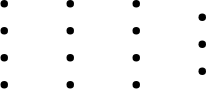<table>
<tr>
<td><br><ul><li></li><li></li><li></li><li></li></ul></td>
<td><br><ul><li></li><li></li><li></li><li></li></ul></td>
<td><br><ul><li></li><li></li><li></li><li></li></ul></td>
<td><br><ul><li></li><li></li><li></li></ul></td>
</tr>
</table>
